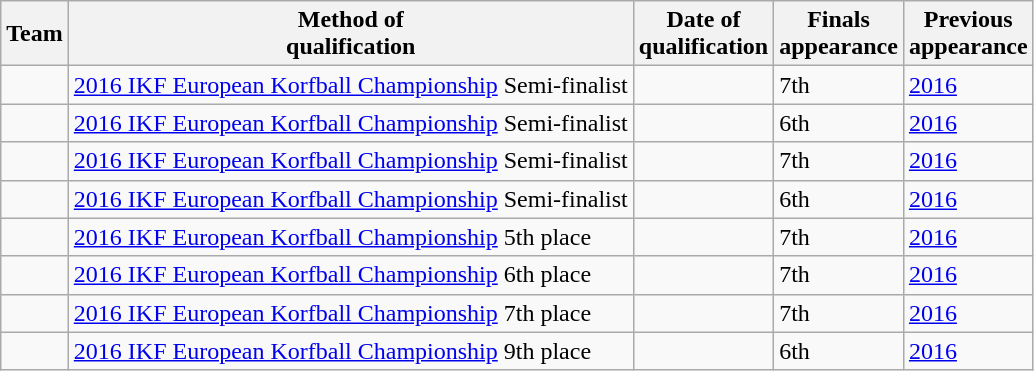<table class="wikitable sortable" style="text-align: left;">
<tr>
<th>Team</th>
<th>Method of<br>qualification</th>
<th>Date of<br>qualification</th>
<th>Finals<br>appearance</th>
<th>Previous<br>appearance</th>
</tr>
<tr>
<td></td>
<td><a href='#'>2016 IKF European Korfball Championship</a> Semi-finalist</td>
<td></td>
<td data-sort-value="7">7th</td>
<td data-sort-value="2016"><a href='#'>2016</a></td>
</tr>
<tr>
<td></td>
<td><a href='#'>2016 IKF European Korfball Championship</a> Semi-finalist</td>
<td></td>
<td data-sort-value="6">6th</td>
<td data-sort-value="2016"><a href='#'>2016</a></td>
</tr>
<tr>
<td></td>
<td><a href='#'>2016 IKF European Korfball Championship</a> Semi-finalist</td>
<td></td>
<td data-sort-value="7">7th</td>
<td data-sort-value="2016"><a href='#'>2016</a></td>
</tr>
<tr>
<td></td>
<td><a href='#'>2016 IKF European Korfball Championship</a> Semi-finalist</td>
<td></td>
<td data-sort-value="6">6th</td>
<td data-sort-value="2016"><a href='#'>2016</a></td>
</tr>
<tr>
<td></td>
<td><a href='#'>2016 IKF European Korfball Championship</a> 5th place</td>
<td></td>
<td data-sort-value="7">7th</td>
<td data-sort-value="2016"><a href='#'>2016</a></td>
</tr>
<tr>
<td></td>
<td><a href='#'>2016 IKF European Korfball Championship</a> 6th place</td>
<td></td>
<td data-sort-value="7">7th</td>
<td data-sort-value="2016"><a href='#'>2016</a></td>
</tr>
<tr>
<td></td>
<td><a href='#'>2016 IKF European Korfball Championship</a> 7th place</td>
<td></td>
<td data-sort-value="7">7th</td>
<td data-sort-value="2016"><a href='#'>2016</a></td>
</tr>
<tr>
<td></td>
<td><a href='#'>2016 IKF European Korfball Championship</a> 9th place</td>
<td></td>
<td data-sort-value="6">6th</td>
<td data-sort-value="2016"><a href='#'>2016</a></td>
</tr>
</table>
